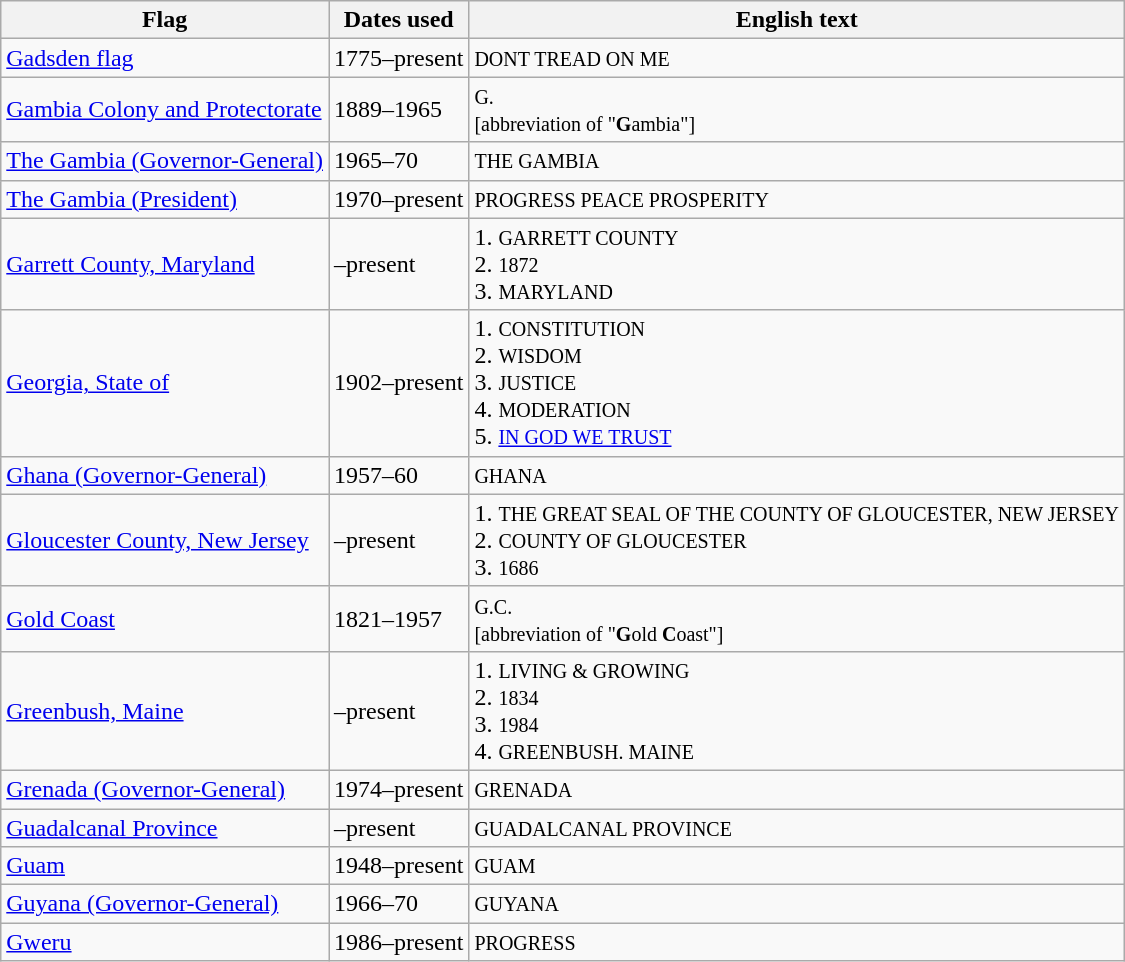<table class="wikitable sortable">
<tr>
<th>Flag</th>
<th>Dates used</th>
<th>English text</th>
</tr>
<tr>
<td> <a href='#'>Gadsden flag</a></td>
<td>1775–present</td>
<td><small>DONT TREAD ON ME</small></td>
</tr>
<tr>
<td> <a href='#'>Gambia Colony and Protectorate</a></td>
<td>1889–1965</td>
<td><small>G.<br>[abbreviation of "<strong>G</strong>ambia"]</small></td>
</tr>
<tr>
<td> <a href='#'>The Gambia (Governor-General)</a></td>
<td>1965–70</td>
<td><small>THE GAMBIA</small></td>
</tr>
<tr>
<td> <a href='#'>The Gambia (President)</a></td>
<td>1970–present</td>
<td><small>PROGRESS PEACE PROSPERITY</small></td>
</tr>
<tr>
<td> <a href='#'>Garrett County, Maryland</a></td>
<td>–present</td>
<td>1. <small>GARRETT COUNTY</small><br>2. <small>1872</small><br>3. <small>MARYLAND</small></td>
</tr>
<tr>
<td> <a href='#'>Georgia, State of</a></td>
<td>1902–present</td>
<td>1. <small>CONSTITUTION</small><br>2. <small>WISDOM</small><br>3. <small>JUSTICE</small><br>4. <small>MODERATION</small><br>5. <small><a href='#'>IN GOD WE TRUST</a></small></td>
</tr>
<tr>
<td> <a href='#'>Ghana (Governor-General)</a></td>
<td>1957–60</td>
<td><small>GHANA</small></td>
</tr>
<tr>
<td> <a href='#'>Gloucester County, New Jersey</a></td>
<td>–present</td>
<td>1. <small>THE GREAT SEAL OF THE COUNTY OF GLOUCESTER, NEW JERSEY</small><br>2. <small>COUNTY OF GLOUCESTER</small><br>3. <small>1686</small></td>
</tr>
<tr>
<td> <a href='#'>Gold Coast</a></td>
<td>1821–1957</td>
<td><small>G.C.<br>[abbreviation of "<strong>G</strong>old <strong>C</strong>oast"]</small></td>
</tr>
<tr>
<td> <a href='#'>Greenbush, Maine</a></td>
<td>–present</td>
<td>1. <small>LIVING & GROWING</small><br>2. <small>1834</small><br>3. <small>1984</small><br>4. <small>GREENBUSH. MAINE</small></td>
</tr>
<tr>
<td> <a href='#'>Grenada (Governor-General)</a></td>
<td>1974–present</td>
<td><small>GRENADA</small></td>
</tr>
<tr>
<td> <a href='#'>Guadalcanal Province</a></td>
<td>–present</td>
<td><small>GUADALCANAL PROVINCE</small></td>
</tr>
<tr>
<td> <a href='#'>Guam</a></td>
<td>1948–present</td>
<td><small>GUAM</small></td>
</tr>
<tr>
<td> <a href='#'>Guyana (Governor-General)</a></td>
<td>1966–70</td>
<td><small>GUYANA</small></td>
</tr>
<tr>
<td><a href='#'>Gweru</a></td>
<td>1986–present</td>
<td><small>PROGRESS</small></td>
</tr>
</table>
